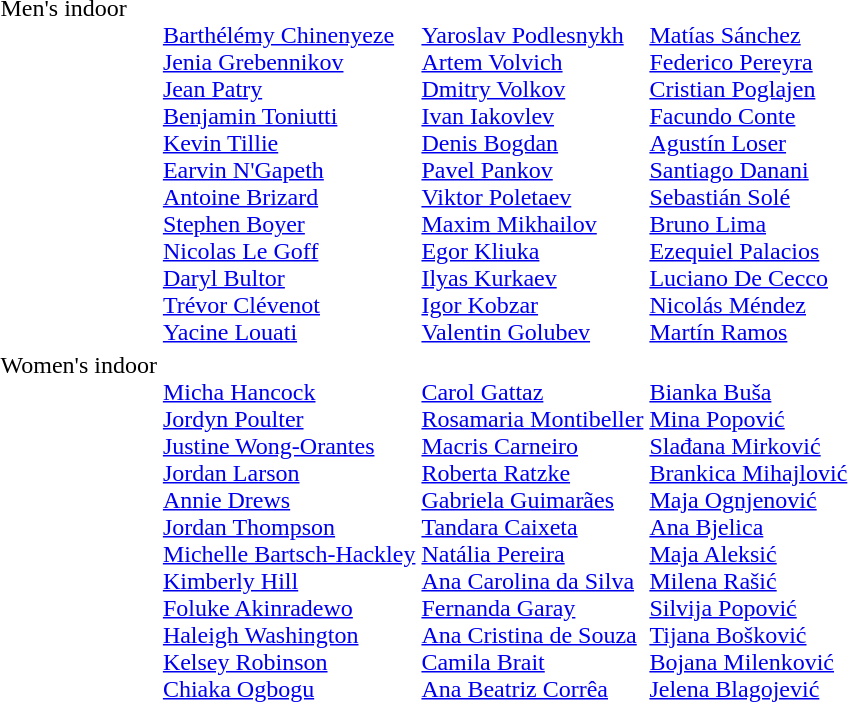<table>
<tr valign="top">
<td>Men's indoor<br></td>
<td><br><a href='#'>Barthélémy Chinenyeze</a><br><a href='#'>Jenia Grebennikov</a><br><a href='#'>Jean Patry</a><br><a href='#'>Benjamin Toniutti</a><br><a href='#'>Kevin Tillie</a><br><a href='#'>Earvin N'Gapeth</a><br><a href='#'>Antoine Brizard</a><br><a href='#'>Stephen Boyer</a><br><a href='#'>Nicolas Le Goff</a><br><a href='#'>Daryl Bultor</a><br><a href='#'>Trévor Clévenot</a><br><a href='#'>Yacine Louati</a></td>
<td><br><a href='#'>Yaroslav Podlesnykh</a><br><a href='#'>Artem Volvich</a><br><a href='#'>Dmitry Volkov</a><br><a href='#'>Ivan Iakovlev</a><br><a href='#'>Denis Bogdan</a><br><a href='#'>Pavel Pankov</a><br><a href='#'>Viktor Poletaev</a><br><a href='#'>Maxim Mikhailov</a><br><a href='#'>Egor Kliuka</a><br><a href='#'>Ilyas Kurkaev</a><br><a href='#'>Igor Kobzar</a><br><a href='#'>Valentin Golubev</a></td>
<td><br><a href='#'>Matías Sánchez</a><br><a href='#'>Federico Pereyra</a><br><a href='#'>Cristian Poglajen</a><br><a href='#'>Facundo Conte</a><br><a href='#'>Agustín Loser</a><br><a href='#'>Santiago Danani</a><br><a href='#'>Sebastián Solé</a><br><a href='#'>Bruno Lima</a><br><a href='#'>Ezequiel Palacios</a><br><a href='#'>Luciano De Cecco</a><br><a href='#'>Nicolás Méndez</a><br><a href='#'>Martín Ramos</a><br></td>
</tr>
<tr valign="top">
<td>Women's indoor<br></td>
<td><br><a href='#'>Micha Hancock</a><br><a href='#'>Jordyn Poulter</a><br><a href='#'>Justine Wong-Orantes</a><br><a href='#'>Jordan Larson</a><br><a href='#'>Annie Drews</a><br><a href='#'>Jordan Thompson</a><br><a href='#'>Michelle Bartsch-Hackley</a><br><a href='#'>Kimberly Hill</a><br><a href='#'>Foluke Akinradewo</a><br><a href='#'>Haleigh Washington</a><br><a href='#'>Kelsey Robinson</a><br><a href='#'>Chiaka Ogbogu</a></td>
<td><br><a href='#'>Carol Gattaz</a><br><a href='#'>Rosamaria Montibeller</a><br><a href='#'>Macris Carneiro</a><br><a href='#'>Roberta Ratzke</a><br><a href='#'>Gabriela Guimarães</a><br><a href='#'>Tandara Caixeta</a><br><a href='#'>Natália Pereira</a><br><a href='#'>Ana Carolina da Silva</a><br><a href='#'>Fernanda Garay</a><br><a href='#'>Ana Cristina de Souza</a><br><a href='#'>Camila Brait</a><br><a href='#'>Ana Beatriz Corrêa</a></td>
<td><br><a href='#'>Bianka Buša</a><br><a href='#'>Mina Popović</a><br><a href='#'>Slađana Mirković</a><br><a href='#'>Brankica Mihajlović</a><br><a href='#'>Maja Ognjenović</a><br><a href='#'>Ana Bjelica</a><br><a href='#'>Maja Aleksić</a><br><a href='#'>Milena Rašić</a><br><a href='#'>Silvija Popović</a><br><a href='#'>Tijana Bošković</a><br><a href='#'>Bojana Milenković</a><br><a href='#'>Jelena Blagojević</a></td>
</tr>
</table>
